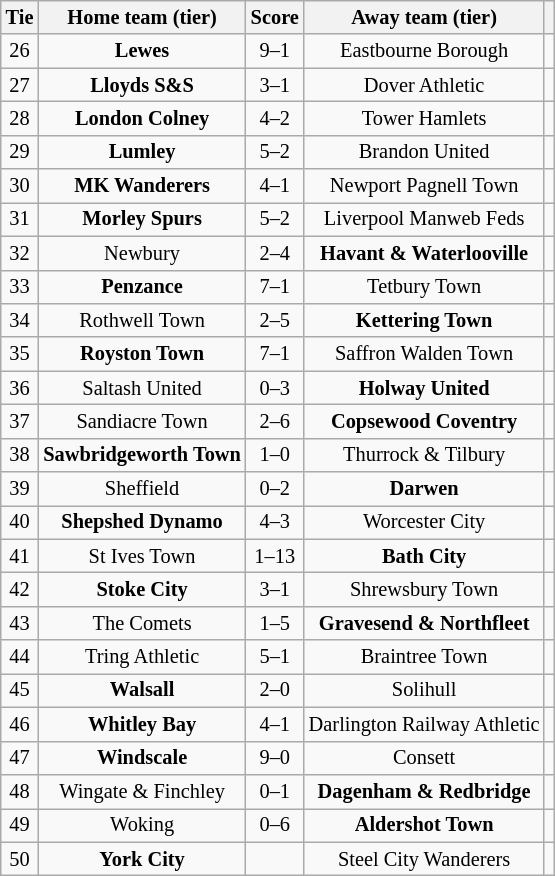<table class="wikitable" style="text-align:center; font-size:85%">
<tr>
<th>Tie</th>
<th>Home team (tier)</th>
<th>Score</th>
<th>Away team (tier)</th>
<th></th>
</tr>
<tr>
<td align="center">26</td>
<td><strong>Lewes</strong></td>
<td align="center">9–1</td>
<td>Eastbourne Borough</td>
<td></td>
</tr>
<tr>
<td align="center">27</td>
<td><strong>Lloyds S&S</strong></td>
<td align="center">3–1</td>
<td>Dover Athletic</td>
<td></td>
</tr>
<tr>
<td align="center">28</td>
<td><strong>London Colney</strong></td>
<td align="center">4–2</td>
<td>Tower Hamlets</td>
<td></td>
</tr>
<tr>
<td align="center">29</td>
<td><strong>Lumley</strong></td>
<td align="center">5–2</td>
<td>Brandon United</td>
<td></td>
</tr>
<tr>
<td align="center">30</td>
<td><strong>MK Wanderers</strong></td>
<td align="center">4–1</td>
<td>Newport Pagnell Town</td>
<td></td>
</tr>
<tr>
<td align="center">31</td>
<td><strong>Morley Spurs</strong></td>
<td align="center">5–2</td>
<td>Liverpool Manweb Feds</td>
<td></td>
</tr>
<tr>
<td align="center">32</td>
<td>Newbury</td>
<td align="center">2–4</td>
<td><strong>Havant & Waterlooville</strong></td>
<td></td>
</tr>
<tr>
<td align="center">33</td>
<td><strong>Penzance</strong></td>
<td align="center">7–1</td>
<td>Tetbury Town</td>
<td></td>
</tr>
<tr>
<td align="center">34</td>
<td>Rothwell Town</td>
<td align="center">2–5</td>
<td><strong>Kettering Town</strong></td>
<td></td>
</tr>
<tr>
<td align="center">35</td>
<td><strong>Royston Town</strong></td>
<td align="center">7–1</td>
<td>Saffron Walden Town</td>
<td></td>
</tr>
<tr>
<td align="center">36</td>
<td>Saltash United</td>
<td align="center">0–3</td>
<td><strong>Holway United</strong></td>
<td></td>
</tr>
<tr>
<td align="center">37</td>
<td>Sandiacre Town</td>
<td align="center">2–6</td>
<td><strong>Copsewood Coventry</strong></td>
<td></td>
</tr>
<tr>
<td align="center">38</td>
<td><strong>Sawbridgeworth Town</strong></td>
<td align="center">1–0</td>
<td>Thurrock & Tilbury</td>
<td></td>
</tr>
<tr>
<td align="center">39</td>
<td>Sheffield</td>
<td align="center">0–2 </td>
<td><strong>Darwen</strong></td>
<td></td>
</tr>
<tr>
<td align="center">40</td>
<td><strong>Shepshed Dynamo</strong></td>
<td align="center">4–3</td>
<td>Worcester City</td>
<td></td>
</tr>
<tr>
<td align="center">41</td>
<td>St Ives Town</td>
<td align="center">1–13</td>
<td><strong>Bath City</strong></td>
<td></td>
</tr>
<tr>
<td align="center">42</td>
<td><strong>Stoke City</strong></td>
<td align="center">3–1</td>
<td>Shrewsbury Town</td>
<td></td>
</tr>
<tr>
<td align="center">43</td>
<td>The Comets</td>
<td align="center">1–5</td>
<td><strong>Gravesend & Northfleet</strong></td>
<td></td>
</tr>
<tr>
<td align="center">44</td>
<td>Tring Athletic</td>
<td align="center">5–1</td>
<td>Braintree Town</td>
<td></td>
</tr>
<tr>
<td align="center">45</td>
<td><strong>Walsall</strong></td>
<td align="center">2–0</td>
<td>Solihull</td>
<td></td>
</tr>
<tr>
<td align="center">46</td>
<td><strong>Whitley Bay</strong></td>
<td align="center">4–1</td>
<td>Darlington Railway Athletic</td>
<td></td>
</tr>
<tr>
<td align="center">47</td>
<td><strong>Windscale</strong></td>
<td align="center">9–0</td>
<td>Consett</td>
<td></td>
</tr>
<tr>
<td align="center">48</td>
<td>Wingate & Finchley</td>
<td align="center">0–1</td>
<td><strong>Dagenham & Redbridge</strong></td>
<td></td>
</tr>
<tr>
<td align="center">49</td>
<td>Woking</td>
<td align="center">0–6</td>
<td><strong>Aldershot Town</strong></td>
<td></td>
</tr>
<tr>
<td align="center">50</td>
<td><strong>York City</strong></td>
<td align="center"></td>
<td>Steel City Wanderers</td>
<td></td>
</tr>
</table>
